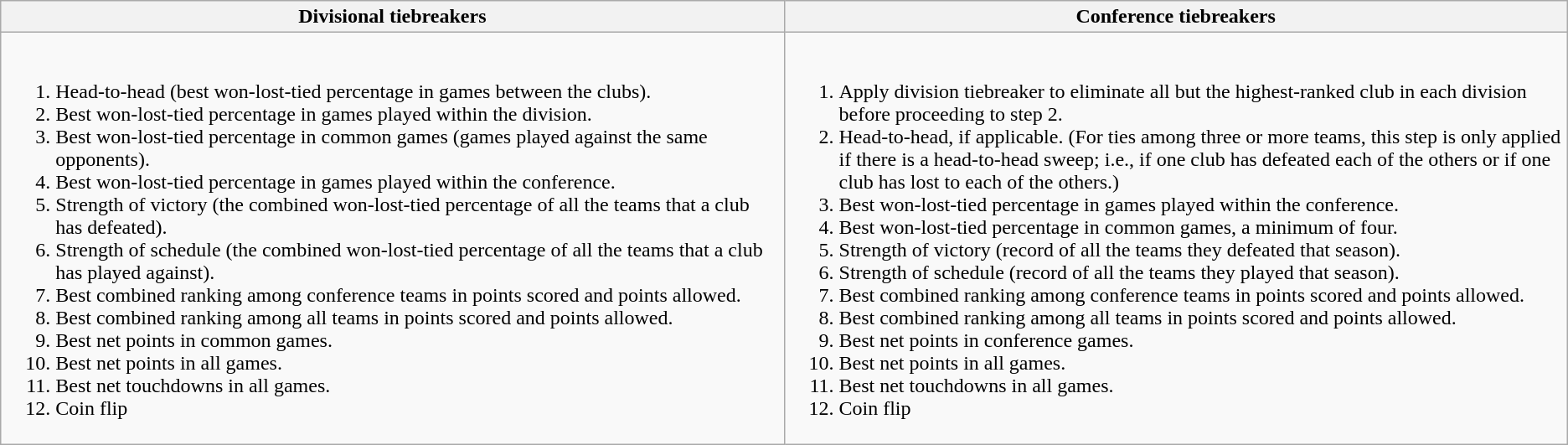<table class=wikitable>
<tr>
<th>Divisional tiebreakers</th>
<th>Conference tiebreakers</th>
</tr>
<tr valign="top">
<td width="50%"><br><ol><li>Head-to-head (best won-lost-tied percentage in games between the clubs).</li><li>Best won-lost-tied percentage in games played within the division.</li><li>Best won-lost-tied percentage in common games (games played against the same opponents).</li><li>Best won-lost-tied percentage in games played within the conference.</li><li>Strength of victory (the combined won-lost-tied percentage of all the teams that a club has defeated).</li><li>Strength of schedule (the combined won-lost-tied percentage of all the teams that a club has played against).</li><li>Best combined ranking among conference teams in points scored and points allowed.</li><li>Best combined ranking among all teams in points scored and points allowed.</li><li>Best net points in common games.</li><li>Best net points in all games.</li><li>Best net touchdowns in all games.</li><li>Coin flip</li></ol></td>
<td width="50%"><br><ol><li>Apply division tiebreaker to eliminate all but the highest-ranked club in each division before proceeding to step 2.</li><li>Head-to-head, if applicable. (For ties among three or more teams, this step is only applied if there is a head-to-head sweep; i.e., if one club has defeated each of the others or if one club has lost to each of the others.)</li><li>Best won-lost-tied percentage in games played within the conference.</li><li>Best won-lost-tied percentage in common games, a minimum of four.</li><li>Strength of victory (record of all the teams they defeated that season).</li><li>Strength of schedule (record of all the teams they played that season).</li><li>Best combined ranking among conference teams in points scored and points allowed.</li><li>Best combined ranking among all teams in points scored and points allowed.</li><li>Best net points in conference games.</li><li>Best net points in all games.</li><li>Best net touchdowns in all games.</li><li>Coin flip</li></ol></td>
</tr>
</table>
